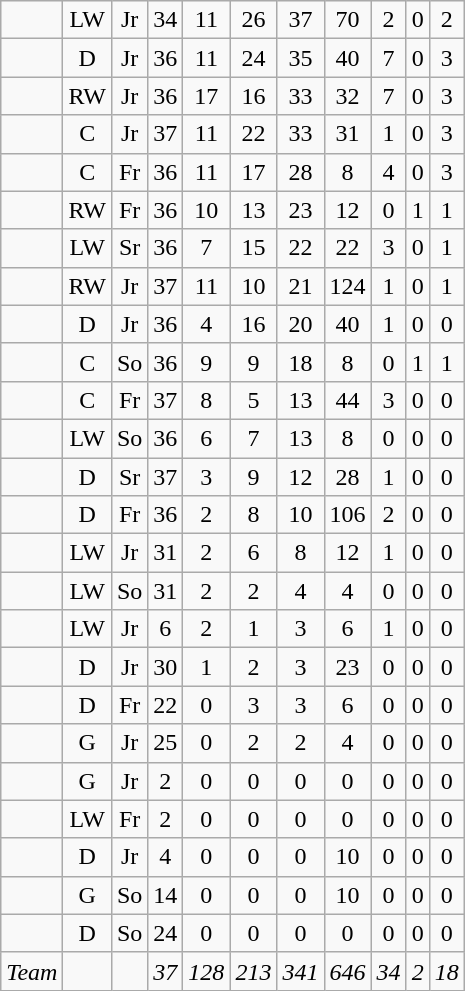<table class="wikitable sortable" style="text-align:center">
<tr>
<td align=left></td>
<td>LW</td>
<td>Jr</td>
<td>34</td>
<td>11</td>
<td>26</td>
<td>37</td>
<td>70</td>
<td>2</td>
<td>0</td>
<td>2</td>
</tr>
<tr>
<td align=left></td>
<td>D</td>
<td>Jr</td>
<td>36</td>
<td>11</td>
<td>24</td>
<td>35</td>
<td>40</td>
<td>7</td>
<td>0</td>
<td>3</td>
</tr>
<tr>
<td align=left></td>
<td>RW</td>
<td>Jr</td>
<td>36</td>
<td>17</td>
<td>16</td>
<td>33</td>
<td>32</td>
<td>7</td>
<td>0</td>
<td>3</td>
</tr>
<tr>
<td align=left></td>
<td>C</td>
<td>Jr</td>
<td>37</td>
<td>11</td>
<td>22</td>
<td>33</td>
<td>31</td>
<td>1</td>
<td>0</td>
<td>3</td>
</tr>
<tr>
<td align=left></td>
<td>C</td>
<td>Fr</td>
<td>36</td>
<td>11</td>
<td>17</td>
<td>28</td>
<td>8</td>
<td>4</td>
<td>0</td>
<td>3</td>
</tr>
<tr>
<td align=left></td>
<td>RW</td>
<td>Fr</td>
<td>36</td>
<td>10</td>
<td>13</td>
<td>23</td>
<td>12</td>
<td>0</td>
<td>1</td>
<td>1</td>
</tr>
<tr>
<td align=left></td>
<td>LW</td>
<td>Sr</td>
<td>36</td>
<td>7</td>
<td>15</td>
<td>22</td>
<td>22</td>
<td>3</td>
<td>0</td>
<td>1</td>
</tr>
<tr>
<td align=left></td>
<td>RW</td>
<td>Jr</td>
<td>37</td>
<td>11</td>
<td>10</td>
<td>21</td>
<td>124</td>
<td>1</td>
<td>0</td>
<td>1</td>
</tr>
<tr>
<td align=left></td>
<td>D</td>
<td>Jr</td>
<td>36</td>
<td>4</td>
<td>16</td>
<td>20</td>
<td>40</td>
<td>1</td>
<td>0</td>
<td>0</td>
</tr>
<tr>
<td align=left></td>
<td>C</td>
<td>So</td>
<td>36</td>
<td>9</td>
<td>9</td>
<td>18</td>
<td>8</td>
<td>0</td>
<td>1</td>
<td>1</td>
</tr>
<tr>
<td align=left></td>
<td>C</td>
<td>Fr</td>
<td>37</td>
<td>8</td>
<td>5</td>
<td>13</td>
<td>44</td>
<td>3</td>
<td>0</td>
<td>0</td>
</tr>
<tr>
<td align=left></td>
<td>LW</td>
<td>So</td>
<td>36</td>
<td>6</td>
<td>7</td>
<td>13</td>
<td>8</td>
<td>0</td>
<td>0</td>
<td>0</td>
</tr>
<tr>
<td align=left></td>
<td>D</td>
<td>Sr</td>
<td>37</td>
<td>3</td>
<td>9</td>
<td>12</td>
<td>28</td>
<td>1</td>
<td>0</td>
<td>0</td>
</tr>
<tr>
<td align=left></td>
<td>D</td>
<td>Fr</td>
<td>36</td>
<td>2</td>
<td>8</td>
<td>10</td>
<td>106</td>
<td>2</td>
<td>0</td>
<td>0</td>
</tr>
<tr>
<td align=left></td>
<td>LW</td>
<td>Jr</td>
<td>31</td>
<td>2</td>
<td>6</td>
<td>8</td>
<td>12</td>
<td>1</td>
<td>0</td>
<td>0</td>
</tr>
<tr>
<td align=left></td>
<td>LW</td>
<td>So</td>
<td>31</td>
<td>2</td>
<td>2</td>
<td>4</td>
<td>4</td>
<td>0</td>
<td>0</td>
<td>0</td>
</tr>
<tr>
<td align=left></td>
<td>LW</td>
<td>Jr</td>
<td>6</td>
<td>2</td>
<td>1</td>
<td>3</td>
<td>6</td>
<td>1</td>
<td>0</td>
<td>0</td>
</tr>
<tr>
<td align=left></td>
<td>D</td>
<td>Jr</td>
<td>30</td>
<td>1</td>
<td>2</td>
<td>3</td>
<td>23</td>
<td>0</td>
<td>0</td>
<td>0</td>
</tr>
<tr>
<td align=left></td>
<td>D</td>
<td>Fr</td>
<td>22</td>
<td>0</td>
<td>3</td>
<td>3</td>
<td>6</td>
<td>0</td>
<td>0</td>
<td>0</td>
</tr>
<tr>
<td align=left></td>
<td>G</td>
<td>Jr</td>
<td>25</td>
<td>0</td>
<td>2</td>
<td>2</td>
<td>4</td>
<td>0</td>
<td>0</td>
<td>0</td>
</tr>
<tr>
<td align=left></td>
<td>G</td>
<td>Jr</td>
<td>2</td>
<td>0</td>
<td>0</td>
<td>0</td>
<td>0</td>
<td>0</td>
<td>0</td>
<td>0</td>
</tr>
<tr>
<td align=left></td>
<td>LW</td>
<td>Fr</td>
<td>2</td>
<td>0</td>
<td>0</td>
<td>0</td>
<td>0</td>
<td>0</td>
<td>0</td>
<td>0</td>
</tr>
<tr>
<td align=left></td>
<td>D</td>
<td>Jr</td>
<td>4</td>
<td>0</td>
<td>0</td>
<td>0</td>
<td>10</td>
<td>0</td>
<td>0</td>
<td>0</td>
</tr>
<tr>
<td align=left></td>
<td>G</td>
<td>So</td>
<td>14</td>
<td>0</td>
<td>0</td>
<td>0</td>
<td>10</td>
<td>0</td>
<td>0</td>
<td>0</td>
</tr>
<tr>
<td align=left></td>
<td>D</td>
<td>So</td>
<td>24</td>
<td>0</td>
<td>0</td>
<td>0</td>
<td>0</td>
<td>0</td>
<td>0</td>
<td>0</td>
</tr>
<tr class="sortbottom">
<td align=left><em>Team</em></td>
<td></td>
<td></td>
<td><em>37</em></td>
<td><em>128</em></td>
<td><em>213</em></td>
<td><em>341</em></td>
<td><em>646</em></td>
<td><em>34</em></td>
<td><em>2</em></td>
<td><em>18</em></td>
</tr>
</table>
